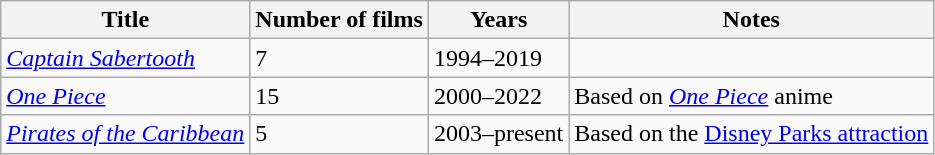<table class="wikitable sortable">
<tr>
<th>Title</th>
<th>Number of films</th>
<th>Years</th>
<th>Notes</th>
</tr>
<tr>
<td><em><a href='#'>Captain Sabertooth</a></em></td>
<td>7</td>
<td>1994–2019</td>
<td></td>
</tr>
<tr>
<td><em><a href='#'>One Piece</a></em></td>
<td>15</td>
<td>2000–2022</td>
<td>Based on <em><a href='#'>One Piece</a></em> anime</td>
</tr>
<tr>
<td><em><a href='#'>Pirates of the Caribbean</a></em></td>
<td>5</td>
<td>2003–present</td>
<td>Based on the <a href='#'>Disney Parks attraction</a></td>
</tr>
</table>
